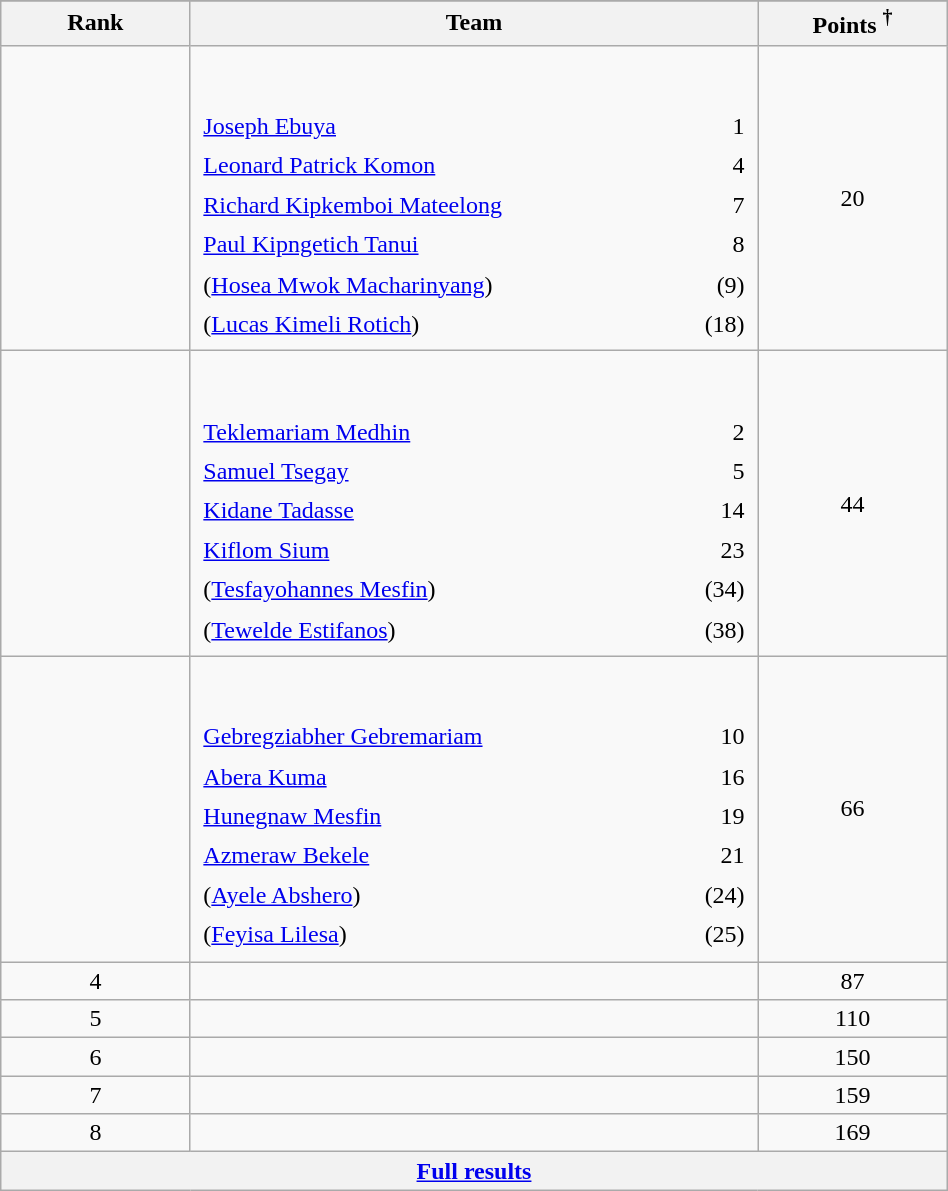<table class="wikitable" width=50%>
<tr>
</tr>
<tr>
<th width=10%>Rank</th>
<th width=30%>Team</th>
<th width=10%>Points <sup>†</sup></th>
</tr>
<tr align="center">
<td></td>
<td align=left> <br><br><table width=100%>
<tr>
<td align=left style="border:0"><a href='#'>Joseph Ebuya</a></td>
<td align=right style="border:0">1</td>
</tr>
<tr>
<td align=left style="border:0"><a href='#'>Leonard Patrick Komon</a></td>
<td align=right style="border:0">4</td>
</tr>
<tr>
<td align=left style="border:0"><a href='#'>Richard Kipkemboi Mateelong</a></td>
<td align=right style="border:0">7</td>
</tr>
<tr>
<td align=left style="border:0"><a href='#'>Paul Kipngetich Tanui</a></td>
<td align=right style="border:0">8</td>
</tr>
<tr>
<td align=left style="border:0">(<a href='#'>Hosea Mwok Macharinyang</a>)</td>
<td align=right style="border:0">(9)</td>
</tr>
<tr>
<td align=left style="border:0">(<a href='#'>Lucas Kimeli Rotich</a>)</td>
<td align=right style="border:0">(18)</td>
</tr>
</table>
</td>
<td>20</td>
</tr>
<tr align="center">
<td></td>
<td align=left> <br><br><table width=100%>
<tr>
<td align=left style="border:0"><a href='#'>Teklemariam Medhin</a></td>
<td align=right style="border:0">2</td>
</tr>
<tr>
<td align=left style="border:0"><a href='#'>Samuel Tsegay</a></td>
<td align=right style="border:0">5</td>
</tr>
<tr>
<td align=left style="border:0"><a href='#'>Kidane Tadasse</a></td>
<td align=right style="border:0">14</td>
</tr>
<tr>
<td align=left style="border:0"><a href='#'>Kiflom Sium</a></td>
<td align=right style="border:0">23</td>
</tr>
<tr>
<td align=left style="border:0">(<a href='#'>Tesfayohannes Mesfin</a>)</td>
<td align=right style="border:0">(34)</td>
</tr>
<tr>
<td align=left style="border:0">(<a href='#'>Tewelde Estifanos</a>)</td>
<td align=right style="border:0">(38)</td>
</tr>
</table>
</td>
<td>44</td>
</tr>
<tr align="center">
<td></td>
<td align=left> <br><br><table width=100%>
<tr>
<td align=left style="border:0"><a href='#'>Gebregziabher Gebremariam</a></td>
<td align=right style="border:0">10</td>
</tr>
<tr>
<td align=left style="border:0"><a href='#'>Abera Kuma</a></td>
<td align=right style="border:0">16</td>
</tr>
<tr>
<td align=left style="border:0"><a href='#'>Hunegnaw Mesfin</a></td>
<td align=right style="border:0">19</td>
</tr>
<tr>
<td align=left style="border:0"><a href='#'>Azmeraw Bekele</a></td>
<td align=right style="border:0">21</td>
</tr>
<tr>
<td align=left style="border:0">(<a href='#'>Ayele Abshero</a>)</td>
<td align=right style="border:0">(24)</td>
</tr>
<tr>
<td align=left style="border:0">(<a href='#'>Feyisa Lilesa</a>)</td>
<td align=right style="border:0">(25)</td>
</tr>
</table>
</td>
<td>66</td>
</tr>
<tr align="center">
<td>4</td>
<td align="left"></td>
<td>87</td>
</tr>
<tr align="center">
<td>5</td>
<td align="left"></td>
<td>110</td>
</tr>
<tr align="center">
<td>6</td>
<td align="left"></td>
<td>150</td>
</tr>
<tr align="center">
<td>7</td>
<td align="left"></td>
<td>159</td>
</tr>
<tr align="center">
<td>8</td>
<td align="left"></td>
<td>169</td>
</tr>
<tr class="sortbottom">
<th colspan=3 align=center><a href='#'>Full results</a></th>
</tr>
</table>
